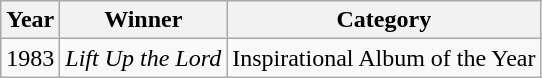<table class="wikitable">
<tr>
<th>Year</th>
<th>Winner</th>
<th>Category</th>
</tr>
<tr>
<td>1983</td>
<td><em>Lift Up the Lord</em></td>
<td>Inspirational Album of the Year</td>
</tr>
</table>
